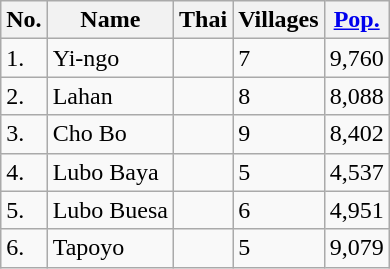<table class="wikitable sortable">
<tr>
<th>No.</th>
<th>Name</th>
<th>Thai</th>
<th>Villages</th>
<th><a href='#'>Pop.</a></th>
</tr>
<tr>
<td>1.</td>
<td>Yi-ngo</td>
<td></td>
<td>7</td>
<td>9,760</td>
</tr>
<tr>
<td>2.</td>
<td>Lahan</td>
<td></td>
<td>8</td>
<td>8,088</td>
</tr>
<tr>
<td>3.</td>
<td>Cho Bo</td>
<td></td>
<td>9</td>
<td>8,402</td>
</tr>
<tr>
<td>4.</td>
<td>Lubo Baya</td>
<td></td>
<td>5</td>
<td>4,537</td>
</tr>
<tr>
<td>5.</td>
<td>Lubo Buesa</td>
<td></td>
<td>6</td>
<td>4,951</td>
</tr>
<tr>
<td>6.</td>
<td>Tapoyo</td>
<td></td>
<td>5</td>
<td>9,079</td>
</tr>
</table>
